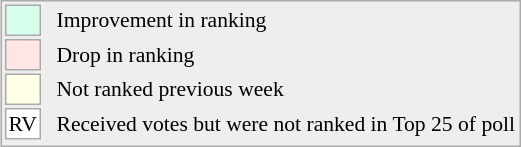<table align=right style="font-size:90%; border:1px solid #aaaaaa; white-space:nowrap; background:#eeeeee;">
<tr>
<td style="background:#d8ffeb; width:20px; border:1px solid #aaaaaa;"> </td>
<td rowspan=5> </td>
<td>Improvement in ranking</td>
</tr>
<tr>
<td style="background:#ffe6e6; width:20px; border:1px solid #aaaaaa;"> </td>
<td>Drop in ranking</td>
</tr>
<tr>
<td style="background:#ffffe6; width:20px; border:1px solid #aaaaaa;"> </td>
<td>Not ranked previous week</td>
</tr>
<tr>
<td align=center style="width:20px; border:1px solid #aaaaaa; background:white;">RV</td>
<td>Received votes but were not ranked in Top 25 of poll</td>
</tr>
<tr>
</tr>
</table>
